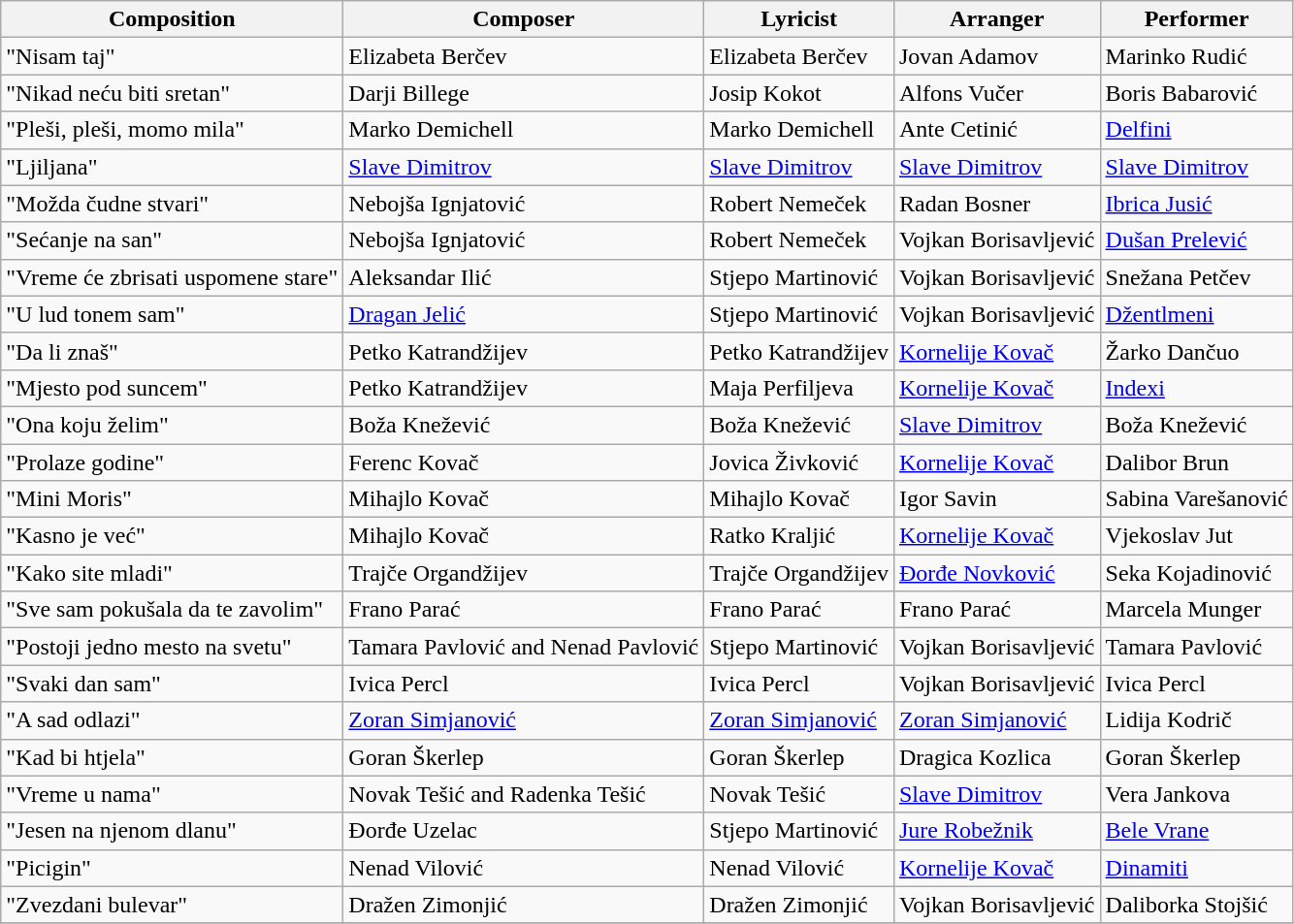<table class="wikitable sortable">
<tr>
<th class="unsortable">Composition</th>
<th class="unsortable">Composer</th>
<th class="unsortable">Lyricist</th>
<th class="unsortable">Arranger</th>
<th class="unsortable">Performer</th>
</tr>
<tr>
<td>"Nisam taj"</td>
<td>Elizabeta Berčev</td>
<td>Elizabeta Berčev</td>
<td>Jovan Adamov</td>
<td>Marinko Rudić</td>
</tr>
<tr>
<td>"Nikad neću biti sretan"</td>
<td>Darji Billege</td>
<td>Josip Kokot</td>
<td>Alfons Vučer</td>
<td>Boris Babarović</td>
</tr>
<tr>
<td>"Pleši, pleši, momo mila"</td>
<td>Marko Demichell</td>
<td>Marko Demichell</td>
<td>Ante Cetinić</td>
<td><a href='#'>Delfini</a></td>
</tr>
<tr>
<td>"Ljiljana"</td>
<td><a href='#'>Slave Dimitrov</a></td>
<td><a href='#'>Slave Dimitrov</a></td>
<td><a href='#'>Slave Dimitrov</a></td>
<td><a href='#'>Slave Dimitrov</a></td>
</tr>
<tr>
<td>"Možda čudne stvari"</td>
<td>Nebojša Ignjatović</td>
<td>Robert Nemeček</td>
<td>Radan Bosner</td>
<td><a href='#'>Ibrica Jusić</a></td>
</tr>
<tr>
<td>"Sećanje na san"</td>
<td>Nebojša Ignjatović</td>
<td>Robert Nemeček</td>
<td>Vojkan Borisavljević</td>
<td><a href='#'>Dušan Prelević</a></td>
</tr>
<tr>
<td>"Vreme će zbrisati uspomene stare"</td>
<td>Aleksandar Ilić</td>
<td>Stjepo Martinović</td>
<td>Vojkan Borisavljević</td>
<td>Snežana Petčev</td>
</tr>
<tr>
<td>"U lud tonem sam"</td>
<td><a href='#'>Dragan Jelić</a></td>
<td>Stjepo Martinović</td>
<td>Vojkan Borisavljević</td>
<td><a href='#'>Džentlmeni</a></td>
</tr>
<tr>
<td>"Da li znaš"</td>
<td>Petko Katrandžijev</td>
<td>Petko Katrandžijev</td>
<td><a href='#'>Kornelije Kovač</a></td>
<td>Žarko Dančuo</td>
</tr>
<tr>
<td>"Mjesto pod suncem"</td>
<td>Petko Katrandžijev</td>
<td>Maja Perfiljeva</td>
<td><a href='#'>Kornelije Kovač</a></td>
<td><a href='#'>Indexi</a></td>
</tr>
<tr>
<td>"Ona koju želim"</td>
<td>Boža Knežević</td>
<td>Boža Knežević</td>
<td><a href='#'>Slave Dimitrov</a></td>
<td>Boža Knežević</td>
</tr>
<tr>
<td>"Prolaze godine"</td>
<td>Ferenc Kovač</td>
<td>Jovica Živković</td>
<td><a href='#'>Kornelije Kovač</a></td>
<td>Dalibor Brun</td>
</tr>
<tr>
<td>"Mini Moris"</td>
<td>Mihajlo Kovač</td>
<td>Mihajlo Kovač</td>
<td>Igor Savin</td>
<td>Sabina Varešanović</td>
</tr>
<tr>
<td>"Kasno je već"</td>
<td>Mihajlo Kovač</td>
<td>Ratko Kraljić</td>
<td><a href='#'>Kornelije Kovač</a></td>
<td>Vjekoslav Jut</td>
</tr>
<tr>
<td>"Kako site mladi"</td>
<td>Trajče Organdžijev</td>
<td>Trajče Organdžijev</td>
<td><a href='#'>Đorđe Novković</a></td>
<td>Seka Kojadinović</td>
</tr>
<tr>
<td>"Sve sam pokušala da te zavolim"</td>
<td>Frano Parać</td>
<td>Frano Parać</td>
<td>Frano Parać</td>
<td>Marcela Munger</td>
</tr>
<tr>
<td>"Postoji jedno mesto na svetu"</td>
<td>Tamara Pavlović and Nenad Pavlović</td>
<td>Stjepo Martinović</td>
<td>Vojkan Borisavljević</td>
<td>Tamara Pavlović</td>
</tr>
<tr>
<td>"Svaki dan sam"</td>
<td>Ivica Percl</td>
<td>Ivica Percl</td>
<td>Vojkan Borisavljević</td>
<td>Ivica Percl</td>
</tr>
<tr>
<td>"A sad odlazi"</td>
<td><a href='#'>Zoran Simjanović</a></td>
<td><a href='#'>Zoran Simjanović</a></td>
<td><a href='#'>Zoran Simjanović</a></td>
<td>Lidija Kodrič</td>
</tr>
<tr>
<td>"Kad bi htjela"</td>
<td>Goran Škerlep</td>
<td>Goran Škerlep</td>
<td>Dragica Kozlica</td>
<td>Goran Škerlep</td>
</tr>
<tr>
<td>"Vreme u nama"</td>
<td>Novak Tešić and Radenka Tešić</td>
<td>Novak Tešić</td>
<td><a href='#'>Slave Dimitrov</a></td>
<td>Vera Jankova</td>
</tr>
<tr>
<td>"Jesen na njenom dlanu"</td>
<td>Đorđe Uzelac</td>
<td>Stjepo Martinović</td>
<td><a href='#'>Jure Robežnik</a></td>
<td><a href='#'>Bele Vrane</a></td>
</tr>
<tr>
<td>"Picigin"</td>
<td>Nenad Vilović</td>
<td>Nenad Vilović</td>
<td><a href='#'>Kornelije Kovač</a></td>
<td><a href='#'>Dinamiti</a></td>
</tr>
<tr>
<td>"Zvezdani bulevar"</td>
<td>Dražen Zimonjić</td>
<td>Dražen Zimonjić</td>
<td>Vojkan Borisavljević</td>
<td>Daliborka Stojšić</td>
</tr>
<tr>
</tr>
</table>
